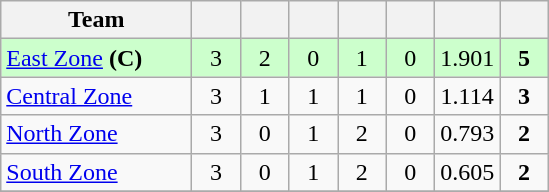<table class="wikitable" style="text-align:center">
<tr>
<th style="width:120px">Team</th>
<th style="width:25px"></th>
<th style="width:25px"></th>
<th style="width:25px"></th>
<th style="width:25px"></th>
<th style="width:25px"></th>
<th style="width:25px"></th>
<th style="width:25px"></th>
</tr>
<tr style="background:#cfc;">
<td style="text-align:left"><a href='#'>East Zone</a> <strong>(C)</strong></td>
<td>3</td>
<td>2</td>
<td>0</td>
<td>1</td>
<td>0</td>
<td>1.901</td>
<td><strong>5</strong></td>
</tr>
<tr>
<td style="text-align:left"><a href='#'>Central Zone</a></td>
<td>3</td>
<td>1</td>
<td>1</td>
<td>1</td>
<td>0</td>
<td>1.114</td>
<td><strong>3</strong></td>
</tr>
<tr>
<td style="text-align:left"><a href='#'>North Zone</a></td>
<td>3</td>
<td>0</td>
<td>1</td>
<td>2</td>
<td>0</td>
<td>0.793</td>
<td><strong>2</strong></td>
</tr>
<tr>
<td style="text-align:left"><a href='#'>South Zone</a></td>
<td>3</td>
<td>0</td>
<td>1</td>
<td>2</td>
<td>0</td>
<td>0.605</td>
<td><strong>2</strong></td>
</tr>
<tr>
</tr>
</table>
